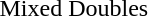<table>
<tr>
<td rowspan=2>Mixed Doubles</td>
<td rowspan=2> <br> </td>
<td rowspan=2> <br> </td>
<td> <br> </td>
</tr>
<tr>
<td> <br> </td>
</tr>
<tr>
</tr>
</table>
